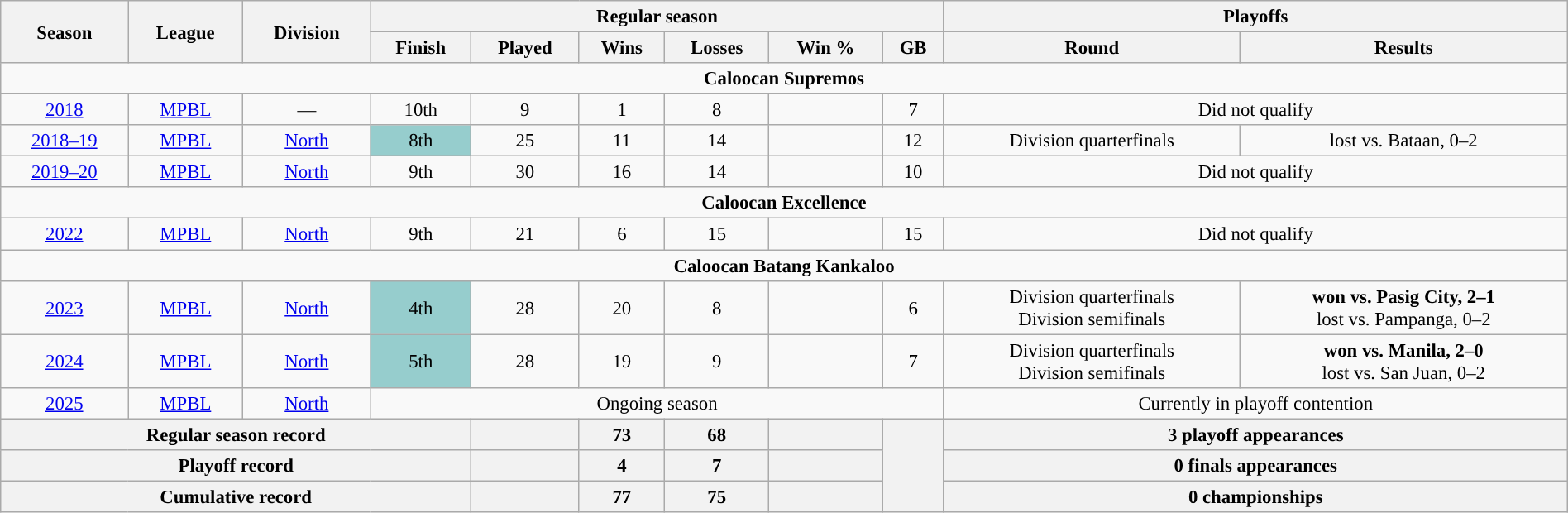<table class="wikitable" style="width:100%; text-align:center; font-size:95%">
<tr>
<th rowspan=2>Season</th>
<th rowspan=2>League</th>
<th rowspan=2>Division</th>
<th colspan=6>Regular season</th>
<th colspan=2>Playoffs</th>
</tr>
<tr>
<th>Finish</th>
<th>Played</th>
<th>Wins</th>
<th>Losses</th>
<th>Win %</th>
<th>GB</th>
<th>Round</th>
<th>Results</th>
</tr>
<tr>
<td align="center" colspan="11"><strong>Caloocan Supremos</strong></td>
</tr>
<tr>
<td><a href='#'>2018</a></td>
<td><a href='#'>MPBL</a></td>
<td>—</td>
<td>10th</td>
<td>9</td>
<td>1</td>
<td>8</td>
<td></td>
<td>7</td>
<td colspan=2>Did not qualify</td>
</tr>
<tr>
<td><a href='#'>2018–19</a></td>
<td><a href='#'>MPBL</a></td>
<td><a href='#'>North</a></td>
<td bgcolor="#96CDCD">8th</td>
<td>25</td>
<td>11</td>
<td>14</td>
<td></td>
<td>12</td>
<td>Division quarterfinals</td>
<td>lost vs. Bataan, 0–2</td>
</tr>
<tr>
<td><a href='#'>2019–20</a></td>
<td><a href='#'>MPBL</a></td>
<td><a href='#'>North</a></td>
<td>9th</td>
<td>30</td>
<td>16</td>
<td>14</td>
<td></td>
<td>10</td>
<td colspan=2>Did not qualify</td>
</tr>
<tr>
<td align="center" colspan="11"><strong>Caloocan Excellence</strong></td>
</tr>
<tr>
<td><a href='#'>2022</a></td>
<td><a href='#'>MPBL</a></td>
<td><a href='#'>North</a></td>
<td>9th</td>
<td>21</td>
<td>6</td>
<td>15</td>
<td></td>
<td>15</td>
<td colspan=2>Did not qualify</td>
</tr>
<tr>
<td align="center" colspan="11"><strong>Caloocan Batang Kankaloo</strong></td>
</tr>
<tr>
<td><a href='#'>2023</a></td>
<td><a href='#'>MPBL</a></td>
<td><a href='#'>North</a></td>
<td bgcolor="#96CDCD">4th</td>
<td>28</td>
<td>20</td>
<td>8</td>
<td></td>
<td>6</td>
<td>Division quarterfinals <br> Division semifinals</td>
<td><strong>won vs. Pasig City, 2–1</strong> <br> lost vs. Pampanga, 0–2</td>
</tr>
<tr>
<td><a href='#'>2024</a></td>
<td><a href='#'>MPBL</a></td>
<td><a href='#'>North</a></td>
<td bgcolor="#96CDCD">5th</td>
<td>28</td>
<td>19</td>
<td>9</td>
<td></td>
<td>7</td>
<td>Division quarterfinals <br> Division semifinals</td>
<td><strong>won vs. Manila, 2–0</strong> <br> lost vs. San Juan, 0–2</td>
</tr>
<tr>
<td><a href='#'>2025</a></td>
<td><a href='#'>MPBL</a></td>
<td><a href='#'>North</a></td>
<td colspan=6>Ongoing season</td>
<td colspan=2>Currently in playoff contention</td>
</tr>
<tr>
<th colspan=4>Regular season record</th>
<th></th>
<th>73</th>
<th>68</th>
<th></th>
<th rowspan=3></th>
<th colspan=2>3 playoff appearances</th>
</tr>
<tr>
<th colspan=4>Playoff record</th>
<th></th>
<th>4</th>
<th>7</th>
<th></th>
<th colspan=2>0 finals appearances</th>
</tr>
<tr>
<th colspan=4>Cumulative record</th>
<th></th>
<th>77</th>
<th>75</th>
<th></th>
<th colspan=2>0 championships</th>
</tr>
</table>
